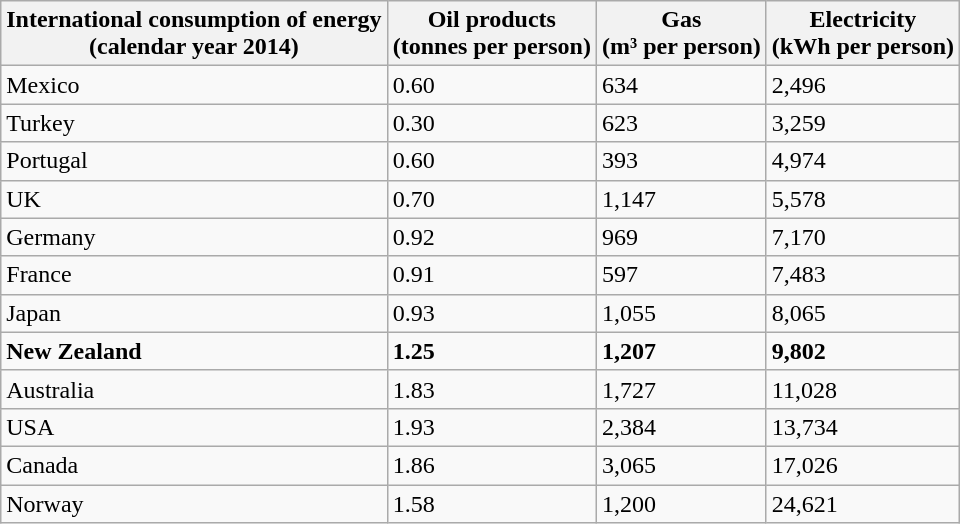<table class="wikitable sortable">
<tr>
<th>International consumption of energy <br> (calendar year 2014)</th>
<th>Oil products <br> (tonnes per person)</th>
<th>Gas <br> (m³ per person)</th>
<th>Electricity <br> (kWh per person)</th>
</tr>
<tr>
<td>Mexico</td>
<td>0.60</td>
<td>634</td>
<td>2,496</td>
</tr>
<tr>
<td>Turkey</td>
<td>0.30</td>
<td>623</td>
<td>3,259</td>
</tr>
<tr>
<td>Portugal</td>
<td>0.60</td>
<td>393</td>
<td>4,974</td>
</tr>
<tr>
<td>UK</td>
<td>0.70</td>
<td>1,147</td>
<td>5,578</td>
</tr>
<tr>
<td>Germany</td>
<td>0.92</td>
<td>969</td>
<td>7,170</td>
</tr>
<tr>
<td>France</td>
<td>0.91</td>
<td>597</td>
<td>7,483</td>
</tr>
<tr>
<td>Japan</td>
<td>0.93</td>
<td>1,055</td>
<td>8,065</td>
</tr>
<tr>
<td><strong>New Zealand</strong></td>
<td><strong>1.25</strong></td>
<td><strong>1,207</strong></td>
<td><strong>9,802</strong></td>
</tr>
<tr>
<td>Australia</td>
<td>1.83</td>
<td>1,727</td>
<td>11,028</td>
</tr>
<tr>
<td>USA</td>
<td>1.93</td>
<td>2,384</td>
<td>13,734</td>
</tr>
<tr>
<td>Canada</td>
<td>1.86</td>
<td>3,065</td>
<td>17,026</td>
</tr>
<tr>
<td>Norway</td>
<td>1.58</td>
<td>1,200</td>
<td>24,621</td>
</tr>
</table>
